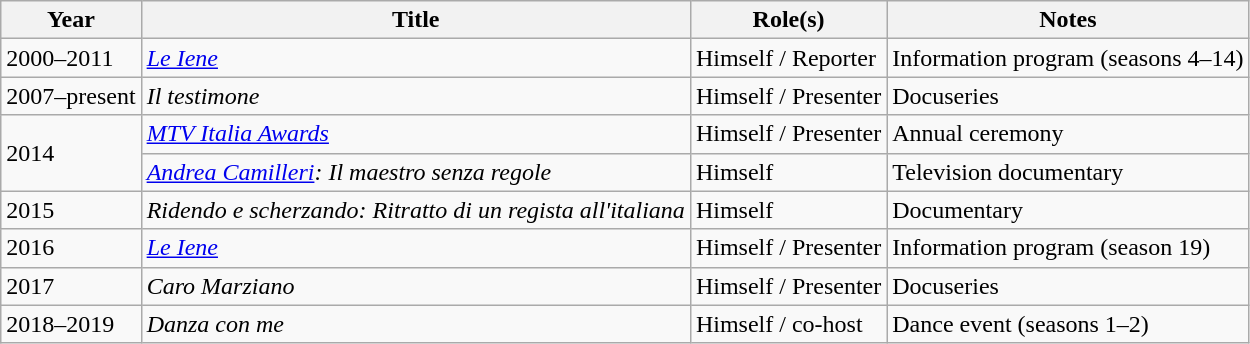<table class="wikitable plainrowheaders sortable">
<tr>
<th scope="col">Year</th>
<th scope="col">Title</th>
<th scope="col">Role(s)</th>
<th scope="col" class="unsortable">Notes</th>
</tr>
<tr>
<td>2000–2011</td>
<td><em><a href='#'>Le Iene</a></em></td>
<td>Himself / Reporter</td>
<td>Information program (seasons 4–14)</td>
</tr>
<tr>
<td>2007–present</td>
<td><em>Il testimone</em></td>
<td>Himself / Presenter</td>
<td>Docuseries</td>
</tr>
<tr>
<td rowspan="2">2014</td>
<td><em><a href='#'>MTV Italia Awards</a></em></td>
<td>Himself / Presenter</td>
<td>Annual ceremony</td>
</tr>
<tr>
<td><em><a href='#'>Andrea Camilleri</a>: Il maestro senza regole</em></td>
<td>Himself</td>
<td>Television documentary</td>
</tr>
<tr>
<td>2015</td>
<td><em>Ridendo e scherzando: Ritratto di un regista all'italiana</em></td>
<td>Himself</td>
<td>Documentary</td>
</tr>
<tr>
<td>2016</td>
<td><em><a href='#'>Le Iene</a></em></td>
<td>Himself / Presenter</td>
<td>Information program (season 19)</td>
</tr>
<tr>
<td>2017</td>
<td><em>Caro Marziano</em></td>
<td>Himself / Presenter</td>
<td>Docuseries</td>
</tr>
<tr>
<td>2018–2019</td>
<td><em>Danza con me</em></td>
<td>Himself / co-host</td>
<td>Dance event (seasons 1–2)</td>
</tr>
</table>
